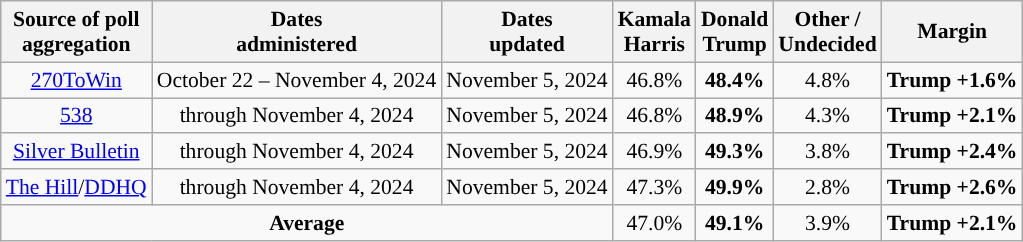<table class="wikitable sortable" style="text-align:center;font-size:90%;line-height:17px">
<tr>
<th>Source of poll<br>aggregation</th>
<th>Dates<br>administered</th>
<th>Dates<br>updated</th>
<th class="unsortable">Kamala<br>Harris<br><small></small></th>
<th class="unsortable">Donald<br>Trump<br><small></small></th>
<th>Other /<br>Undecided<br></th>
<th>Margin</th>
</tr>
<tr>
<td><a href='#'>270ToWin</a></td>
<td>October 22 – November 4, 2024</td>
<td>November 5, 2024</td>
<td>46.8%</td>
<td style="background-color:"><strong>48.4%</strong></td>
<td>4.8%</td>
<td style="background-color:"><strong>Trump +1.6%</strong></td>
</tr>
<tr>
<td><a href='#'>538</a></td>
<td>through November 4, 2024</td>
<td>November 5, 2024</td>
<td>46.8%</td>
<td style="background-color:"><strong>48.9%</strong></td>
<td>4.3%</td>
<td style="background-color:"><strong>Trump +2.1%</strong></td>
</tr>
<tr>
<td><a href='#'>Silver Bulletin</a></td>
<td>through November 4, 2024</td>
<td>November 5, 2024</td>
<td>46.9%</td>
<td style="background-color:"><strong>49.3%</strong></td>
<td>3.8%</td>
<td style="background-color:"><strong>Trump +2.4%</strong></td>
</tr>
<tr>
<td><a href='#'>The Hill</a>/<a href='#'>DDHQ</a></td>
<td>through November 4, 2024</td>
<td>November 5, 2024</td>
<td>47.3%</td>
<td style="background-color:"><strong>49.9%</strong></td>
<td>2.8%</td>
<td style="background-color:"><strong>Trump +2.6%</strong></td>
</tr>
<tr>
<td colspan="3"><strong>Average</strong></td>
<td>47.0%</td>
<td style="background-color:"><strong>49.1%</strong></td>
<td>3.9%</td>
<td style="background-color:"><strong>Trump +2.1%</strong></td>
</tr>
</table>
